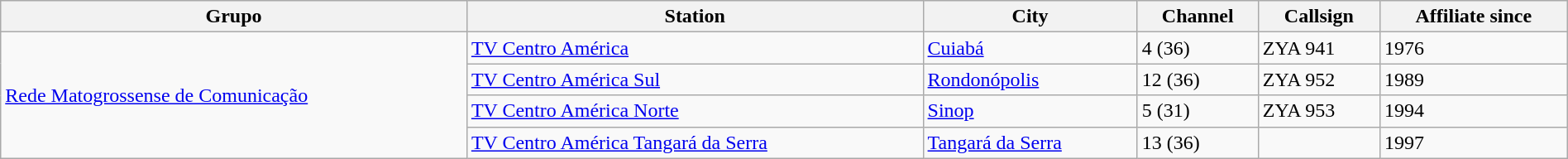<table class = "wikitable" style = "width: 100%">
<tr>
<th>Grupo</th>
<th>Station</th>
<th>City</th>
<th>Channel</th>
<th>Callsign</th>
<th>Affiliate since</th>
</tr>
<tr>
<td rowspan="4"><a href='#'>Rede Matogrossense de Comunicação</a></td>
<td><a href='#'>TV Centro América</a></td>
<td><a href='#'>Cuiabá</a></td>
<td>4 (36)</td>
<td>ZYA 941</td>
<td>1976</td>
</tr>
<tr>
<td><a href='#'>TV Centro América Sul</a></td>
<td><a href='#'>Rondonópolis</a></td>
<td>12 (36)</td>
<td>ZYA 952</td>
<td>1989</td>
</tr>
<tr>
<td><a href='#'>TV Centro América Norte</a></td>
<td><a href='#'>Sinop</a></td>
<td>5 (31)</td>
<td>ZYA 953</td>
<td>1994</td>
</tr>
<tr>
<td><a href='#'>TV Centro América Tangará da Serra</a></td>
<td><a href='#'>Tangará da Serra</a></td>
<td>13 (36)</td>
<td></td>
<td>1997</td>
</tr>
</table>
